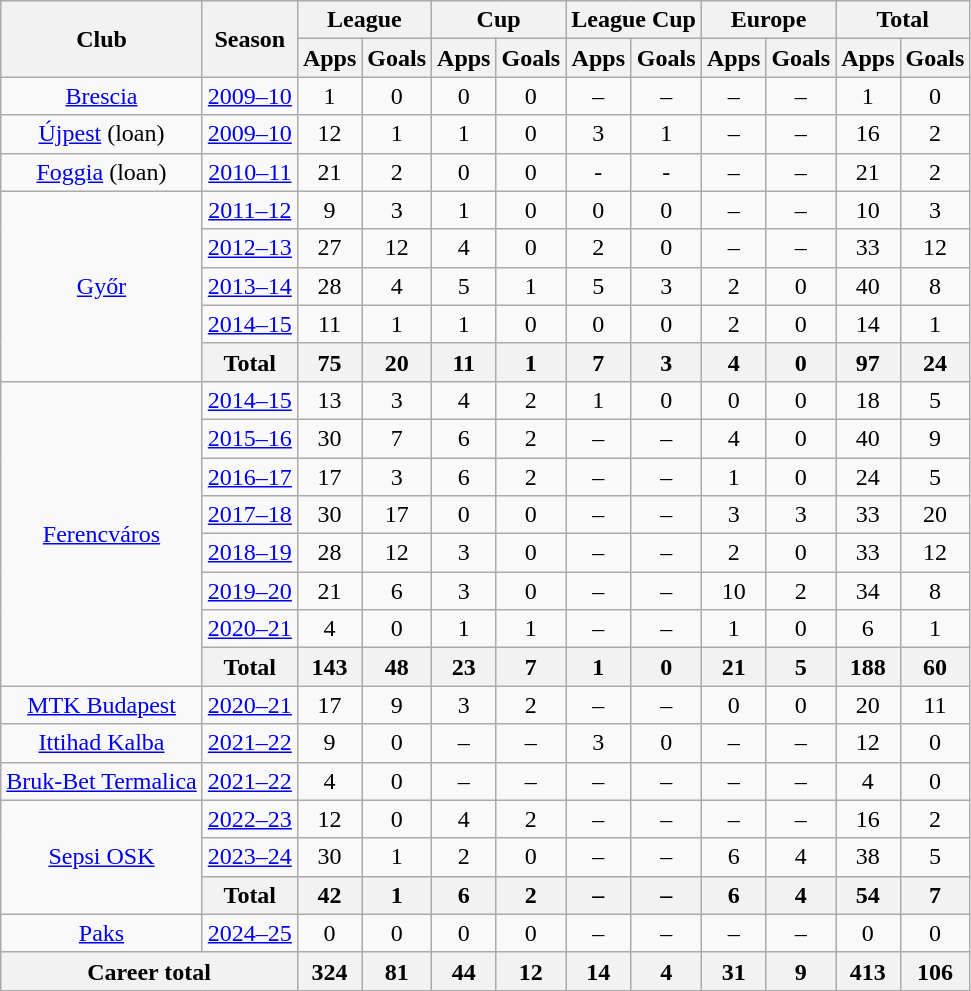<table class="wikitable" style="text-align:center">
<tr>
<th rowspan="2">Club</th>
<th rowspan="2">Season</th>
<th colspan="2">League</th>
<th colspan="2">Cup</th>
<th colspan="2">League Cup</th>
<th colspan="2">Europe</th>
<th colspan="2">Total</th>
</tr>
<tr>
<th>Apps</th>
<th>Goals</th>
<th>Apps</th>
<th>Goals</th>
<th>Apps</th>
<th>Goals</th>
<th>Apps</th>
<th>Goals</th>
<th>Apps</th>
<th>Goals</th>
</tr>
<tr>
<td><a href='#'>Brescia</a></td>
<td><a href='#'>2009–10</a></td>
<td>1</td>
<td>0</td>
<td>0</td>
<td>0</td>
<td>–</td>
<td>–</td>
<td>–</td>
<td>–</td>
<td>1</td>
<td>0</td>
</tr>
<tr>
<td><a href='#'>Újpest</a> (loan)</td>
<td><a href='#'>2009–10</a></td>
<td>12</td>
<td>1</td>
<td>1</td>
<td>0</td>
<td>3</td>
<td>1</td>
<td>–</td>
<td>–</td>
<td>16</td>
<td>2</td>
</tr>
<tr>
<td><a href='#'>Foggia</a> (loan)</td>
<td><a href='#'>2010–11</a></td>
<td>21</td>
<td>2</td>
<td>0</td>
<td>0</td>
<td>-</td>
<td>-</td>
<td>–</td>
<td>–</td>
<td>21</td>
<td>2</td>
</tr>
<tr>
<td rowspan="5"><a href='#'>Győr</a></td>
<td><a href='#'>2011–12</a></td>
<td>9</td>
<td>3</td>
<td>1</td>
<td>0</td>
<td>0</td>
<td>0</td>
<td>–</td>
<td>–</td>
<td>10</td>
<td>3</td>
</tr>
<tr>
<td><a href='#'>2012–13</a></td>
<td>27</td>
<td>12</td>
<td>4</td>
<td>0</td>
<td>2</td>
<td>0</td>
<td>–</td>
<td>–</td>
<td>33</td>
<td>12</td>
</tr>
<tr>
<td><a href='#'>2013–14</a></td>
<td>28</td>
<td>4</td>
<td>5</td>
<td>1</td>
<td>5</td>
<td>3</td>
<td>2</td>
<td>0</td>
<td>40</td>
<td>8</td>
</tr>
<tr>
<td><a href='#'>2014–15</a></td>
<td>11</td>
<td>1</td>
<td>1</td>
<td>0</td>
<td>0</td>
<td>0</td>
<td>2</td>
<td>0</td>
<td>14</td>
<td>1</td>
</tr>
<tr>
<th>Total</th>
<th>75</th>
<th>20</th>
<th>11</th>
<th>1</th>
<th>7</th>
<th>3</th>
<th>4</th>
<th>0</th>
<th>97</th>
<th>24</th>
</tr>
<tr>
<td rowspan="8"><a href='#'>Ferencváros</a></td>
<td><a href='#'>2014–15</a></td>
<td>13</td>
<td>3</td>
<td>4</td>
<td>2</td>
<td>1</td>
<td>0</td>
<td>0</td>
<td>0</td>
<td>18</td>
<td>5</td>
</tr>
<tr>
<td><a href='#'>2015–16</a></td>
<td>30</td>
<td>7</td>
<td>6</td>
<td>2</td>
<td>–</td>
<td>–</td>
<td>4</td>
<td>0</td>
<td>40</td>
<td>9</td>
</tr>
<tr>
<td><a href='#'>2016–17</a></td>
<td>17</td>
<td>3</td>
<td>6</td>
<td>2</td>
<td>–</td>
<td>–</td>
<td>1</td>
<td>0</td>
<td>24</td>
<td>5</td>
</tr>
<tr>
<td><a href='#'>2017–18</a></td>
<td>30</td>
<td>17</td>
<td>0</td>
<td>0</td>
<td>–</td>
<td>–</td>
<td>3</td>
<td>3</td>
<td>33</td>
<td>20</td>
</tr>
<tr>
<td><a href='#'>2018–19</a></td>
<td>28</td>
<td>12</td>
<td>3</td>
<td>0</td>
<td>–</td>
<td>–</td>
<td>2</td>
<td>0</td>
<td>33</td>
<td>12</td>
</tr>
<tr>
<td><a href='#'>2019–20</a></td>
<td>21</td>
<td>6</td>
<td>3</td>
<td>0</td>
<td>–</td>
<td>–</td>
<td>10</td>
<td>2</td>
<td>34</td>
<td>8</td>
</tr>
<tr>
<td><a href='#'>2020–21</a></td>
<td>4</td>
<td>0</td>
<td>1</td>
<td>1</td>
<td>–</td>
<td>–</td>
<td>1</td>
<td>0</td>
<td>6</td>
<td>1</td>
</tr>
<tr>
<th>Total</th>
<th>143</th>
<th>48</th>
<th>23</th>
<th>7</th>
<th>1</th>
<th>0</th>
<th>21</th>
<th>5</th>
<th>188</th>
<th>60</th>
</tr>
<tr>
<td><a href='#'>MTK Budapest</a></td>
<td><a href='#'>2020–21</a></td>
<td>17</td>
<td>9</td>
<td>3</td>
<td>2</td>
<td>–</td>
<td>–</td>
<td>0</td>
<td>0</td>
<td>20</td>
<td>11</td>
</tr>
<tr>
<td><a href='#'>Ittihad Kalba</a></td>
<td><a href='#'>2021–22</a></td>
<td>9</td>
<td>0</td>
<td>–</td>
<td>–</td>
<td>3</td>
<td>0</td>
<td>–</td>
<td>–</td>
<td>12</td>
<td>0</td>
</tr>
<tr>
<td><a href='#'>Bruk-Bet Termalica</a></td>
<td><a href='#'>2021–22</a></td>
<td>4</td>
<td>0</td>
<td>–</td>
<td>–</td>
<td>–</td>
<td>–</td>
<td>–</td>
<td>–</td>
<td>4</td>
<td>0</td>
</tr>
<tr>
<td rowspan="3"><a href='#'>Sepsi OSK</a></td>
<td><a href='#'>2022–23</a></td>
<td>12</td>
<td>0</td>
<td>4</td>
<td>2</td>
<td>–</td>
<td>–</td>
<td>–</td>
<td>–</td>
<td>16</td>
<td>2</td>
</tr>
<tr>
<td><a href='#'>2023–24</a></td>
<td>30</td>
<td>1</td>
<td>2</td>
<td>0</td>
<td>–</td>
<td>–</td>
<td>6</td>
<td>4</td>
<td>38</td>
<td>5</td>
</tr>
<tr>
<th>Total</th>
<th>42</th>
<th>1</th>
<th>6</th>
<th>2</th>
<th>–</th>
<th>–</th>
<th>6</th>
<th>4</th>
<th>54</th>
<th>7</th>
</tr>
<tr>
<td rowspan="1"><a href='#'>Paks</a></td>
<td><a href='#'>2024–25</a></td>
<td>0</td>
<td>0</td>
<td>0</td>
<td>0</td>
<td>–</td>
<td>–</td>
<td>–</td>
<td>–</td>
<td>0</td>
<td>0</td>
</tr>
<tr>
<th colspan="2">Career total</th>
<th>324</th>
<th>81</th>
<th>44</th>
<th>12</th>
<th>14</th>
<th>4</th>
<th>31</th>
<th>9</th>
<th>413</th>
<th>106</th>
</tr>
</table>
